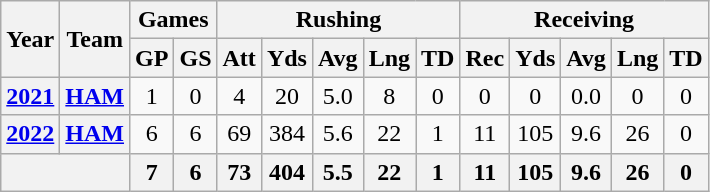<table class="wikitable" style="text-align:center;">
<tr>
<th rowspan="2">Year</th>
<th rowspan="2">Team</th>
<th colspan="2">Games</th>
<th colspan="5">Rushing</th>
<th colspan="5">Receiving</th>
</tr>
<tr>
<th>GP</th>
<th>GS</th>
<th>Att</th>
<th>Yds</th>
<th>Avg</th>
<th>Lng</th>
<th>TD</th>
<th>Rec</th>
<th>Yds</th>
<th>Avg</th>
<th>Lng</th>
<th>TD</th>
</tr>
<tr>
<th><a href='#'>2021</a></th>
<th><a href='#'>HAM</a></th>
<td>1</td>
<td>0</td>
<td>4</td>
<td>20</td>
<td>5.0</td>
<td>8</td>
<td>0</td>
<td>0</td>
<td>0</td>
<td>0.0</td>
<td>0</td>
<td>0</td>
</tr>
<tr>
<th><a href='#'>2022</a></th>
<th><a href='#'>HAM</a></th>
<td>6</td>
<td>6</td>
<td>69</td>
<td>384</td>
<td>5.6</td>
<td>22</td>
<td>1</td>
<td>11</td>
<td>105</td>
<td>9.6</td>
<td>26</td>
<td>0</td>
</tr>
<tr>
<th colspan="2"></th>
<th>7</th>
<th>6</th>
<th>73</th>
<th>404</th>
<th>5.5</th>
<th>22</th>
<th>1</th>
<th>11</th>
<th>105</th>
<th>9.6</th>
<th>26</th>
<th>0</th>
</tr>
</table>
